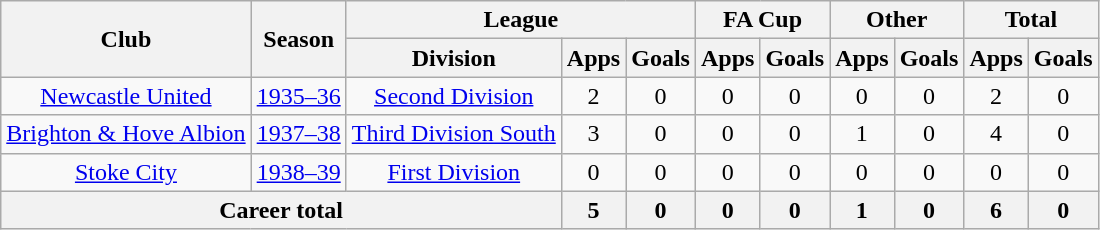<table class="wikitable" style="text-align: center;">
<tr>
<th rowspan="2">Club</th>
<th rowspan="2">Season</th>
<th colspan="3">League</th>
<th colspan="2">FA Cup</th>
<th colspan="2">Other</th>
<th colspan="2">Total</th>
</tr>
<tr>
<th>Division</th>
<th>Apps</th>
<th>Goals</th>
<th>Apps</th>
<th>Goals</th>
<th>Apps</th>
<th>Goals</th>
<th>Apps</th>
<th>Goals</th>
</tr>
<tr>
<td><a href='#'>Newcastle United</a></td>
<td><a href='#'>1935–36</a></td>
<td><a href='#'>Second Division</a></td>
<td>2</td>
<td>0</td>
<td>0</td>
<td>0</td>
<td>0</td>
<td>0</td>
<td>2</td>
<td>0</td>
</tr>
<tr>
<td><a href='#'>Brighton & Hove Albion</a></td>
<td><a href='#'>1937–38</a></td>
<td><a href='#'>Third Division South</a></td>
<td>3</td>
<td>0</td>
<td>0</td>
<td>0</td>
<td>1</td>
<td>0</td>
<td>4</td>
<td>0</td>
</tr>
<tr>
<td><a href='#'>Stoke City</a></td>
<td><a href='#'>1938–39</a></td>
<td><a href='#'>First Division</a></td>
<td>0</td>
<td>0</td>
<td>0</td>
<td>0</td>
<td>0</td>
<td>0</td>
<td>0</td>
<td>0</td>
</tr>
<tr>
<th colspan="3">Career total</th>
<th>5</th>
<th>0</th>
<th>0</th>
<th>0</th>
<th>1</th>
<th>0</th>
<th>6</th>
<th>0</th>
</tr>
</table>
